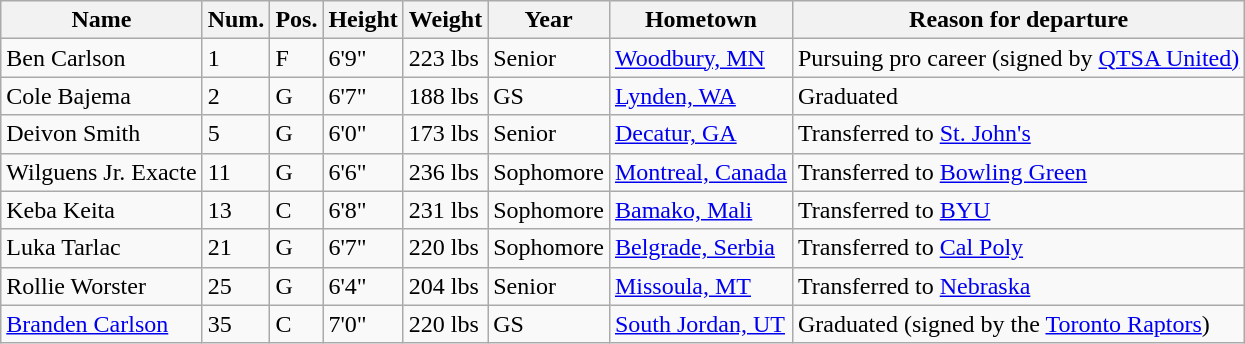<table class="wikitable sortable">
<tr>
<th>Name</th>
<th>Num.</th>
<th>Pos.</th>
<th>Height</th>
<th>Weight</th>
<th>Year</th>
<th>Hometown</th>
<th>Reason for departure</th>
</tr>
<tr>
<td>Ben Carlson</td>
<td>1</td>
<td>F</td>
<td>6'9"</td>
<td>223 lbs</td>
<td>Senior</td>
<td><a href='#'>Woodbury, MN</a></td>
<td>Pursuing pro career (signed by <a href='#'>QTSA United)</a></td>
</tr>
<tr>
<td>Cole Bajema</td>
<td>2</td>
<td>G</td>
<td>6'7"</td>
<td>188 lbs</td>
<td>GS</td>
<td><a href='#'>Lynden, WA</a></td>
<td>Graduated</td>
</tr>
<tr>
<td>Deivon Smith</td>
<td>5</td>
<td>G</td>
<td>6'0"</td>
<td>173 lbs</td>
<td>Senior</td>
<td><a href='#'>Decatur, GA</a></td>
<td>Transferred to <a href='#'>St. John's</a></td>
</tr>
<tr>
<td>Wilguens Jr. Exacte</td>
<td>11</td>
<td>G</td>
<td>6'6"</td>
<td>236 lbs</td>
<td>Sophomore</td>
<td><a href='#'>Montreal, Canada</a></td>
<td>Transferred to <a href='#'>Bowling Green</a></td>
</tr>
<tr>
<td>Keba Keita</td>
<td>13</td>
<td>C</td>
<td>6'8"</td>
<td>231 lbs</td>
<td>Sophomore</td>
<td><a href='#'>Bamako, Mali</a></td>
<td>Transferred to <a href='#'>BYU</a></td>
</tr>
<tr>
<td>Luka Tarlac</td>
<td>21</td>
<td>G</td>
<td>6'7"</td>
<td>220 lbs</td>
<td>Sophomore</td>
<td><a href='#'>Belgrade, Serbia</a></td>
<td>Transferred to <a href='#'>Cal Poly</a></td>
</tr>
<tr>
<td>Rollie Worster</td>
<td>25</td>
<td>G</td>
<td>6'4"</td>
<td>204 lbs</td>
<td>Senior</td>
<td><a href='#'>Missoula, MT</a></td>
<td>Transferred to <a href='#'>Nebraska</a></td>
</tr>
<tr>
<td><a href='#'>Branden Carlson</a></td>
<td>35</td>
<td>C</td>
<td>7'0"</td>
<td>220 lbs</td>
<td>GS</td>
<td><a href='#'>South Jordan, UT</a></td>
<td>Graduated (signed by the <a href='#'>Toronto Raptors</a>)</td>
</tr>
</table>
